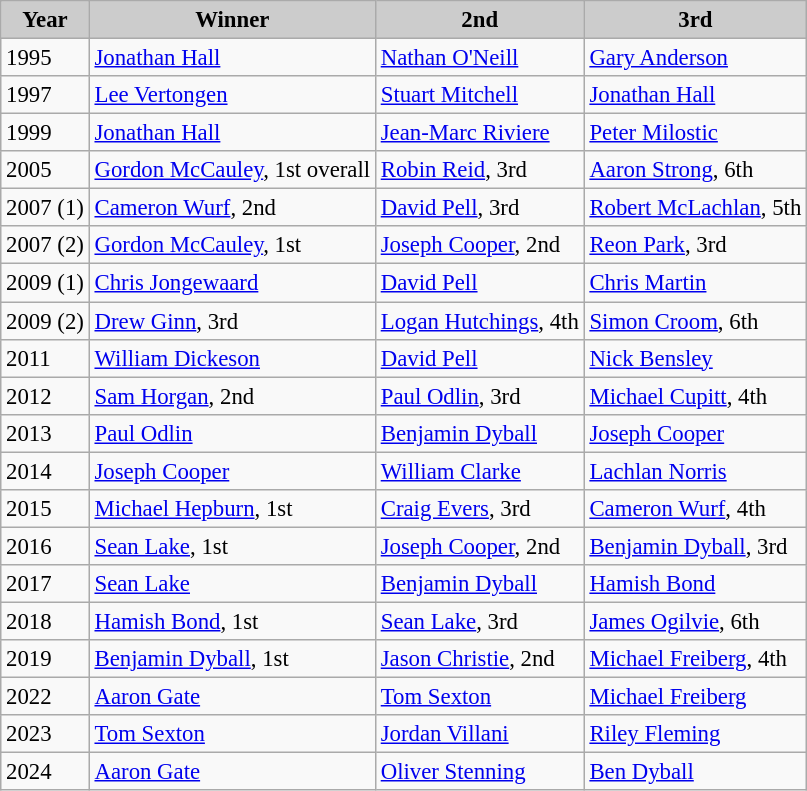<table class="wikitable sortable" style="font-size:95%">
<tr bgcolor="#CCCCCC">
<td align="center"><strong>Year</strong></td>
<td align="center"><strong>Winner</strong></td>
<td align="center"><strong>2nd</strong></td>
<td align="center"><strong>3rd</strong></td>
</tr>
<tr>
<td>1995</td>
<td> <a href='#'>Jonathan Hall</a></td>
<td> <a href='#'>Nathan O'Neill</a></td>
<td> <a href='#'>Gary Anderson</a></td>
</tr>
<tr>
<td>1997</td>
<td> <a href='#'>Lee Vertongen</a></td>
<td> <a href='#'>Stuart Mitchell</a></td>
<td> <a href='#'>Jonathan Hall</a></td>
</tr>
<tr>
<td>1999</td>
<td> <a href='#'>Jonathan Hall</a></td>
<td> <a href='#'>Jean-Marc Riviere</a></td>
<td> <a href='#'>Peter Milostic</a></td>
</tr>
<tr>
<td>2005</td>
<td> <a href='#'>Gordon McCauley</a>, 1st overall</td>
<td> <a href='#'>Robin Reid</a>, 3rd</td>
<td> <a href='#'>Aaron Strong</a>, 6th</td>
</tr>
<tr>
<td>2007 (1)</td>
<td> <a href='#'>Cameron Wurf</a>, 2nd</td>
<td> <a href='#'>David Pell</a>, 3rd</td>
<td> <a href='#'>Robert McLachlan</a>, 5th</td>
</tr>
<tr>
<td>2007 (2)</td>
<td> <a href='#'>Gordon McCauley</a>, 1st</td>
<td> <a href='#'>Joseph Cooper</a>, 2nd</td>
<td> <a href='#'>Reon Park</a>, 3rd</td>
</tr>
<tr>
<td>2009 (1)</td>
<td> <a href='#'>Chris Jongewaard</a></td>
<td> <a href='#'>David Pell</a></td>
<td> <a href='#'>Chris Martin</a></td>
</tr>
<tr>
<td>2009 (2)</td>
<td> <a href='#'>Drew Ginn</a>, 3rd</td>
<td> <a href='#'>Logan Hutchings</a>, 4th</td>
<td> <a href='#'>Simon Croom</a>, 6th</td>
</tr>
<tr>
<td>2011</td>
<td> <a href='#'>William Dickeson</a></td>
<td> <a href='#'>David Pell</a></td>
<td> <a href='#'>Nick Bensley</a></td>
</tr>
<tr>
<td>2012</td>
<td> <a href='#'>Sam Horgan</a>, 2nd</td>
<td> <a href='#'>Paul Odlin</a>, 3rd</td>
<td> <a href='#'>Michael Cupitt</a>, 4th</td>
</tr>
<tr>
<td>2013</td>
<td> <a href='#'>Paul Odlin</a></td>
<td> <a href='#'>Benjamin Dyball</a></td>
<td> <a href='#'>Joseph Cooper</a></td>
</tr>
<tr>
<td>2014</td>
<td> <a href='#'>Joseph Cooper</a></td>
<td> <a href='#'>William Clarke</a></td>
<td> <a href='#'>Lachlan Norris</a></td>
</tr>
<tr>
<td>2015</td>
<td> <a href='#'>Michael Hepburn</a>, 1st</td>
<td> <a href='#'>Craig Evers</a>, 3rd</td>
<td> <a href='#'>Cameron Wurf</a>, 4th</td>
</tr>
<tr>
<td>2016</td>
<td> <a href='#'>Sean Lake</a>, 1st</td>
<td> <a href='#'>Joseph Cooper</a>, 2nd</td>
<td> <a href='#'>Benjamin Dyball</a>, 3rd</td>
</tr>
<tr>
<td>2017</td>
<td> <a href='#'>Sean Lake</a></td>
<td> <a href='#'>Benjamin Dyball</a></td>
<td> <a href='#'>Hamish Bond</a></td>
</tr>
<tr>
<td>2018</td>
<td> <a href='#'>Hamish Bond</a>, 1st</td>
<td> <a href='#'>Sean Lake</a>, 3rd</td>
<td> <a href='#'>James Ogilvie</a>, 6th</td>
</tr>
<tr>
<td>2019</td>
<td> <a href='#'>Benjamin Dyball</a>, 1st</td>
<td> <a href='#'>Jason Christie</a>, 2nd</td>
<td> <a href='#'>Michael Freiberg</a>, 4th</td>
</tr>
<tr>
<td>2022</td>
<td> <a href='#'>Aaron Gate</a></td>
<td> <a href='#'>Tom Sexton</a></td>
<td> <a href='#'>Michael Freiberg</a></td>
</tr>
<tr>
<td>2023</td>
<td> <a href='#'>Tom Sexton</a></td>
<td> <a href='#'>Jordan Villani</a></td>
<td> <a href='#'>Riley Fleming</a></td>
</tr>
<tr>
<td>2024</td>
<td> <a href='#'>Aaron Gate</a></td>
<td> <a href='#'>Oliver Stenning</a></td>
<td> <a href='#'>Ben Dyball</a></td>
</tr>
</table>
